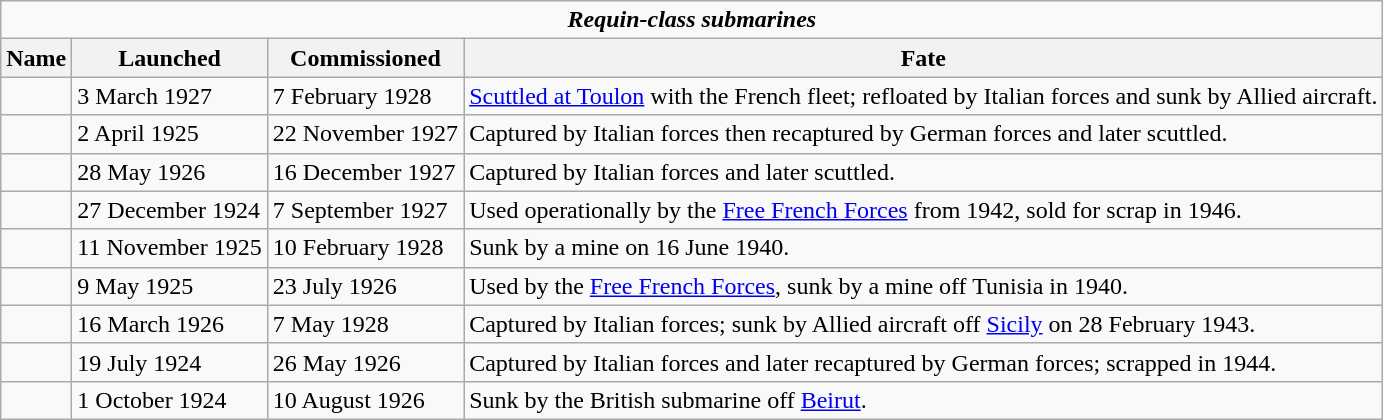<table class="wikitable">
<tr>
<td colspan=5 align=center><strong><em>Requin<em>-class submarines<strong></td>
</tr>
<tr>
<th scope="col">Name</th>
<th scope="col">Launched</th>
<th scope="col">Commissioned</th>
<th scope="col">Fate</th>
</tr>
<tr>
<td scope="row"></td>
<td>3 March 1927</td>
<td>7 February 1928</td>
<td><a href='#'>Scuttled at Toulon</a> with the French fleet; refloated by Italian forces and sunk by Allied aircraft.</td>
</tr>
<tr>
<td scope="row"></td>
<td>2 April 1925</td>
<td>22 November 1927</td>
<td>Captured by Italian forces then recaptured by German forces and later scuttled.</td>
</tr>
<tr>
<td scope="row"></td>
<td>28 May 1926</td>
<td>16 December 1927</td>
<td>Captured by Italian forces and later scuttled.</td>
</tr>
<tr>
<td scope="row"></td>
<td>27 December 1924</td>
<td>7 September 1927</td>
<td>Used operationally by the <a href='#'>Free French Forces</a> from 1942, sold for scrap in 1946.</td>
</tr>
<tr>
<td scope="row"></td>
<td>11 November 1925</td>
<td>10 February 1928</td>
<td>Sunk by a mine on 16 June 1940.</td>
</tr>
<tr>
<td scope="row"></td>
<td>9 May 1925</td>
<td>23 July 1926</td>
<td>Used by the <a href='#'>Free French Forces</a>, sunk by a mine off Tunisia in 1940.</td>
</tr>
<tr>
<td scope="row"></td>
<td>16 March 1926</td>
<td>7 May 1928</td>
<td>Captured by Italian forces; sunk by Allied aircraft off <a href='#'>Sicily</a> on 28 February 1943.</td>
</tr>
<tr>
<td scope="row"></td>
<td>19 July 1924</td>
<td>26 May 1926</td>
<td>Captured by Italian forces and later recaptured by German forces; scrapped in 1944.</td>
</tr>
<tr>
<td scope="row"></td>
<td>1 October 1924</td>
<td>10 August 1926</td>
<td>Sunk by the British submarine  off <a href='#'>Beirut</a>.</td>
</tr>
</table>
